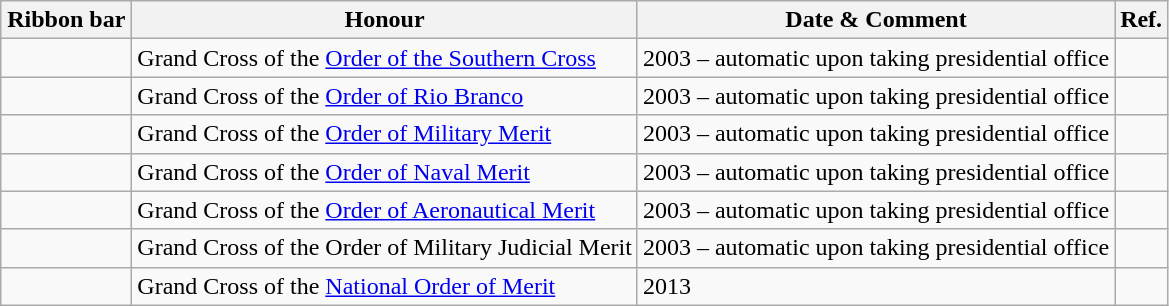<table class="wikitable">
<tr>
<th style="width:80px;">Ribbon bar</th>
<th>Honour</th>
<th>Date & Comment</th>
<th>Ref.</th>
</tr>
<tr>
<td></td>
<td>Grand Cross of the <a href='#'>Order of the Southern Cross</a></td>
<td>2003 – automatic upon taking presidential office</td>
<td></td>
</tr>
<tr>
<td></td>
<td>Grand Cross of the <a href='#'>Order of Rio Branco</a></td>
<td>2003 – automatic upon taking presidential office</td>
<td></td>
</tr>
<tr>
<td></td>
<td>Grand Cross of the <a href='#'>Order of Military Merit</a></td>
<td>2003 – automatic upon taking presidential office</td>
<td></td>
</tr>
<tr>
<td></td>
<td>Grand Cross of the <a href='#'>Order of Naval Merit</a></td>
<td>2003 – automatic upon taking presidential office</td>
<td></td>
</tr>
<tr>
<td></td>
<td>Grand Cross of the <a href='#'>Order of Aeronautical Merit</a></td>
<td>2003 – automatic upon taking presidential office</td>
<td></td>
</tr>
<tr>
<td></td>
<td>Grand Cross of the Order of Military Judicial Merit</td>
<td>2003 – automatic upon taking presidential office</td>
<td></td>
</tr>
<tr>
<td></td>
<td>Grand Cross of the <a href='#'>National Order of Merit</a></td>
<td>2013</td>
<td></td>
</tr>
</table>
